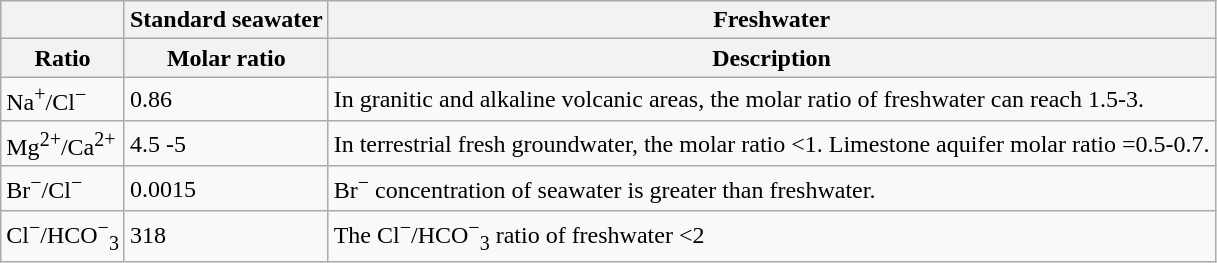<table class="wikitable">
<tr>
<th></th>
<th>Standard seawater</th>
<th>Freshwater</th>
</tr>
<tr>
<th>Ratio</th>
<th>Molar ratio</th>
<th>Description</th>
</tr>
<tr>
<td>Na<sup>+</sup>/Cl<sup>−</sup></td>
<td>0.86</td>
<td>In granitic and alkaline volcanic areas, the molar ratio of freshwater can reach 1.5-3.</td>
</tr>
<tr>
<td>Mg<sup>2+</sup>/Ca<sup>2+</sup></td>
<td>4.5 -5</td>
<td>In terrestrial fresh groundwater, the molar ratio <1. Limestone aquifer molar ratio =0.5-0.7.</td>
</tr>
<tr>
<td>Br<sup>−</sup>/Cl<sup>−</sup></td>
<td>0.0015</td>
<td>Br<sup>−</sup> concentration of seawater is greater than freshwater.</td>
</tr>
<tr>
<td>Cl<sup>−</sup>/HCO<sup>−</sup><sub>3</sub></td>
<td>318</td>
<td>The Cl<sup>−</sup>/HCO<sup>−</sup><sub>3</sub> ratio of freshwater <2</td>
</tr>
</table>
